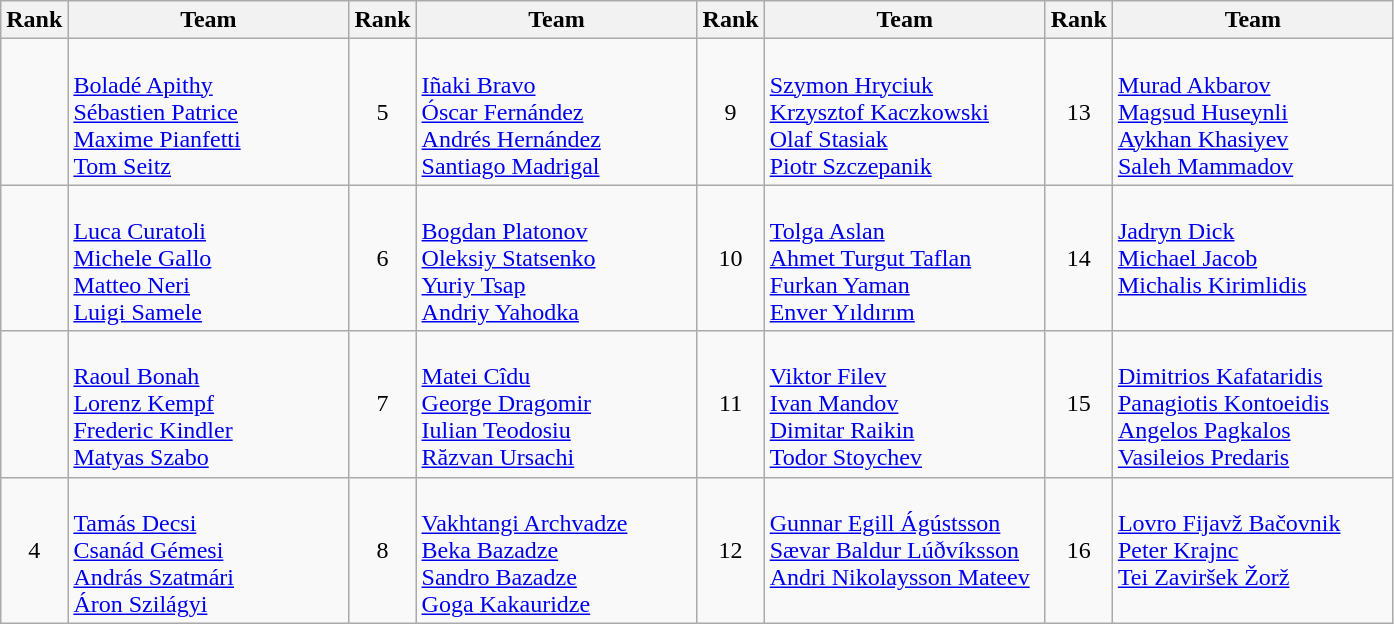<table class="wikitable" style="text-align: center;">
<tr>
<th width=30>Rank</th>
<th width=180>Team</th>
<th width=30>Rank</th>
<th width=180>Team</th>
<th width=30>Rank</th>
<th width=180>Team</th>
<th width=30>Rank</th>
<th width=180>Team</th>
</tr>
<tr>
<td></td>
<td align=left><br><a href='#'>Boladé Apithy</a><br><a href='#'>Sébastien Patrice</a><br><a href='#'>Maxime Pianfetti</a><br><a href='#'>Tom Seitz</a></td>
<td>5</td>
<td align=left><br><a href='#'>Iñaki Bravo</a><br><a href='#'>Óscar Fernández</a><br><a href='#'>Andrés Hernández</a><br><a href='#'>Santiago Madrigal</a></td>
<td>9</td>
<td align=left><br><a href='#'>Szymon Hryciuk</a><br><a href='#'>Krzysztof Kaczkowski</a><br><a href='#'>Olaf Stasiak</a><br><a href='#'>Piotr Szczepanik</a></td>
<td>13</td>
<td align=left><br><a href='#'>Murad Akbarov</a><br><a href='#'>Magsud Huseynli</a><br><a href='#'>Aykhan Khasiyev</a><br><a href='#'>Saleh Mammadov</a></td>
</tr>
<tr>
<td></td>
<td align=left><br><a href='#'>Luca Curatoli</a><br><a href='#'>Michele Gallo</a><br><a href='#'>Matteo Neri</a><br><a href='#'>Luigi Samele</a></td>
<td>6</td>
<td align=left><br><a href='#'>Bogdan Platonov</a><br><a href='#'>Oleksiy Statsenko</a><br><a href='#'>Yuriy Tsap</a><br><a href='#'>Andriy Yahodka</a></td>
<td>10</td>
<td align=left><br><a href='#'>Tolga Aslan</a><br><a href='#'>Ahmet Turgut Taflan</a><br><a href='#'>Furkan Yaman</a><br><a href='#'>Enver Yıldırım</a></td>
<td>14</td>
<td valign=top align=left><br><a href='#'>Jadryn Dick</a><br><a href='#'>Michael Jacob</a><br><a href='#'>Michalis Kirimlidis</a></td>
</tr>
<tr>
<td></td>
<td align=left><br><a href='#'>Raoul Bonah</a><br><a href='#'>Lorenz Kempf</a><br><a href='#'>Frederic Kindler</a><br><a href='#'>Matyas Szabo</a></td>
<td>7</td>
<td align=left><br><a href='#'>Matei Cîdu</a><br><a href='#'>George Dragomir</a><br><a href='#'>Iulian Teodosiu</a><br><a href='#'>Răzvan Ursachi</a></td>
<td>11</td>
<td align=left><br><a href='#'>Viktor Filev</a><br><a href='#'>Ivan Mandov</a><br><a href='#'>Dimitar Raikin</a><br><a href='#'>Todor Stoychev</a></td>
<td>15</td>
<td align=left><br><a href='#'>Dimitrios Kafataridis</a><br><a href='#'>Panagiotis Kontoeidis</a><br><a href='#'>Angelos Pagkalos</a><br><a href='#'>Vasileios Predaris</a></td>
</tr>
<tr>
<td>4</td>
<td align=left><br><a href='#'>Tamás Decsi</a><br><a href='#'>Csanád Gémesi</a><br><a href='#'>András Szatmári</a><br><a href='#'>Áron Szilágyi</a></td>
<td>8</td>
<td align=left><br><a href='#'>Vakhtangi Archvadze</a><br><a href='#'>Beka Bazadze</a><br><a href='#'>Sandro Bazadze</a><br><a href='#'>Goga Kakauridze</a></td>
<td>12</td>
<td valign=top align=left><br><a href='#'>Gunnar Egill Ágústsson</a><br><a href='#'>Sævar Baldur Lúðvíksson</a><br><a href='#'>Andri Nikolaysson Mateev</a></td>
<td>16</td>
<td valign=top align=left><br><a href='#'>Lovro Fijavž Bačovnik</a><br><a href='#'>Peter Krajnc</a><br><a href='#'>Tei Zaviršek Žorž</a></td>
</tr>
</table>
